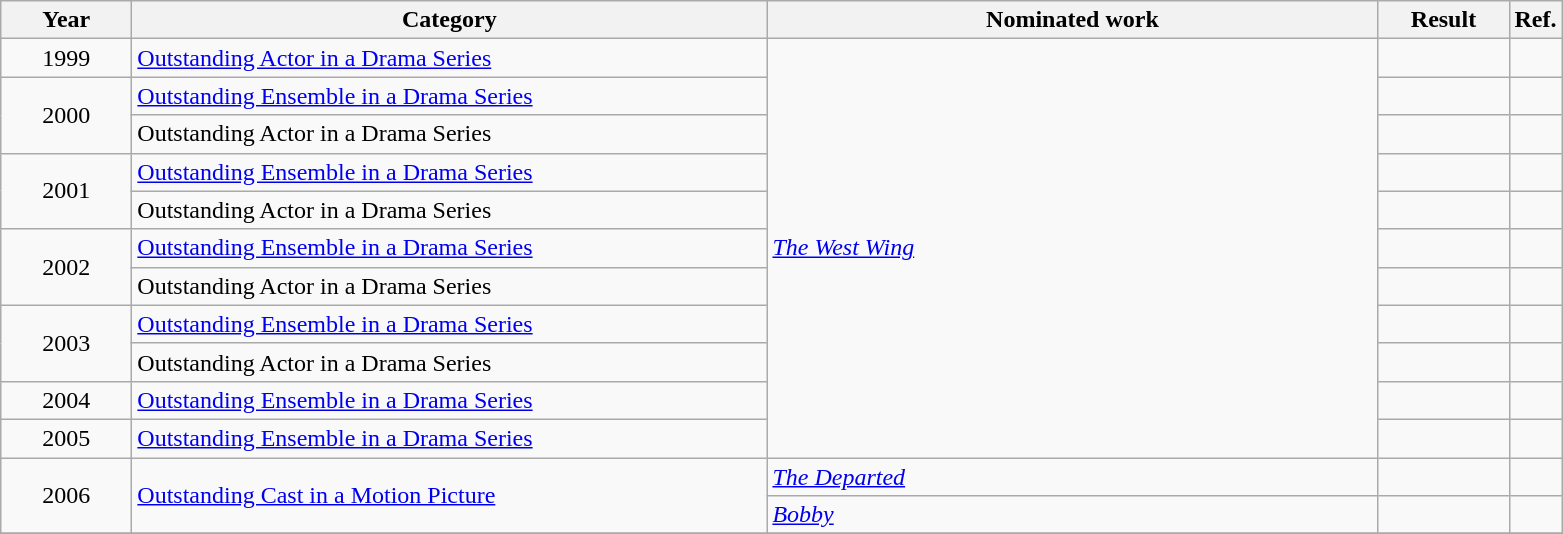<table class="wikitable plainrowheaders">
<tr>
<th scope="col" style="width:5em;">Year</th>
<th scope="col" style="width:26em;">Category</th>
<th scope="col" style="width:25em;">Nominated work</th>
<th scope="col" style="width:5em;">Result</th>
<th>Ref.</th>
</tr>
<tr>
<td style="text-align:center;">1999</td>
<td><a href='#'>Outstanding Actor in a Drama Series</a></td>
<td rowspan=11><em><a href='#'>The West Wing</a></em></td>
<td></td>
<td></td>
</tr>
<tr>
<td style="text-align:center;", rowspan=2>2000</td>
<td><a href='#'>Outstanding Ensemble in a Drama Series</a></td>
<td></td>
<td></td>
</tr>
<tr>
<td>Outstanding Actor in a Drama Series</td>
<td></td>
<td></td>
</tr>
<tr>
<td style="text-align:center;", rowspan=2>2001</td>
<td><a href='#'>Outstanding Ensemble in a Drama Series</a></td>
<td></td>
<td></td>
</tr>
<tr>
<td>Outstanding Actor in a Drama Series</td>
<td></td>
<td></td>
</tr>
<tr>
<td style="text-align:center;", rowspan=2>2002</td>
<td><a href='#'>Outstanding Ensemble in a Drama Series</a></td>
<td></td>
<td></td>
</tr>
<tr>
<td>Outstanding Actor in a Drama Series</td>
<td></td>
<td></td>
</tr>
<tr>
<td style="text-align:center;", rowspan=2>2003</td>
<td><a href='#'>Outstanding Ensemble in a Drama Series</a></td>
<td></td>
<td></td>
</tr>
<tr>
<td>Outstanding Actor in a Drama Series</td>
<td></td>
<td></td>
</tr>
<tr>
<td style="text-align:center;">2004</td>
<td><a href='#'>Outstanding Ensemble in a Drama Series</a></td>
<td></td>
<td></td>
</tr>
<tr>
<td style="text-align:center;">2005</td>
<td><a href='#'>Outstanding Ensemble in a Drama Series</a></td>
<td></td>
<td></td>
</tr>
<tr>
<td style="text-align:center;", rowspan=2>2006</td>
<td rowspan=2><a href='#'>Outstanding Cast in a Motion Picture</a></td>
<td><em><a href='#'>The Departed</a></em></td>
<td></td>
<td></td>
</tr>
<tr>
<td><em><a href='#'>Bobby</a></em></td>
<td></td>
<td></td>
</tr>
<tr>
</tr>
</table>
